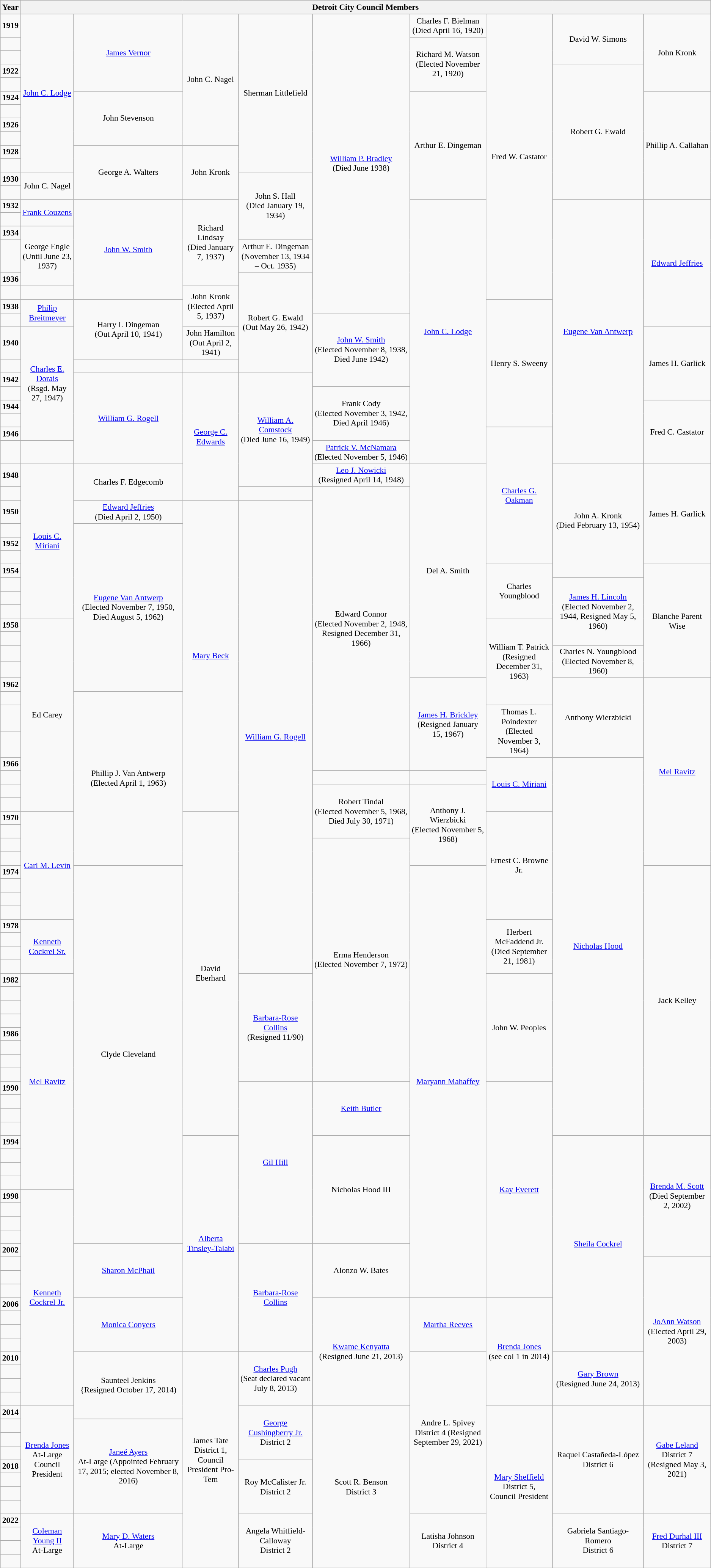<table class=wikitable style="text-align:center; font-size: 90%;">
<tr>
<th>Year</th>
<th colspan=9>Detroit City Council Members</th>
</tr>
<tr>
<td rowspan=1><strong>1919</strong></td>
<td rowspan=11 ><a href='#'>John C. Lodge</a></td>
<td rowspan=5><a href='#'>James Vernor</a></td>
<td rowspan=9 >John C. Nagel</td>
<td rowspan=11 >Sherman Littlefield</td>
<td rowspan=20><a href='#'>William P. Bradley</a> <br>(Died June 1938)</td>
<td rowspan=1 >Charles F. Bielman <br>(Died April 16, 1920)</td>
<td rowspan=19 >Fred W. Castator</td>
<td rowspan=3 >David W. Simons</td>
<td rowspan=5 >John Kronk</td>
</tr>
<tr>
<td rowspan=1> </td>
<td rowspan=4>Richard M. Watson <br>(Elected November 21, 1920)</td>
</tr>
<tr>
<td rowspan=1> </td>
</tr>
<tr>
<td rowspan=1><strong>1922</strong></td>
<td rowspan=10 >Robert G. Ewald</td>
</tr>
<tr>
<td rowspan=1> </td>
</tr>
<tr>
<td rowspan=1><strong>1924</strong></td>
<td rowspan=4 >John Stevenson</td>
<td rowspan=8>Arthur E. Dingeman</td>
<td rowspan=8 >Phillip A. Callahan</td>
</tr>
<tr>
<td rowspan=1> </td>
</tr>
<tr>
<td rowspan=1><strong>1926</strong></td>
</tr>
<tr>
<td rowspan=1> </td>
</tr>
<tr>
<td rowspan=1><strong>1928</strong></td>
<td rowspan=4>George A. Walters</td>
<td rowspan=4 >John Kronk</td>
</tr>
<tr>
<td rowspan=1> </td>
</tr>
<tr>
<td rowspan=1><strong>1930</strong></td>
<td rowspan=2 >John C. Nagel</td>
<td rowspan=5 >John S. Hall <br>(Died January 19, 1934)</td>
</tr>
<tr>
<td rowspan=1> </td>
</tr>
<tr>
<td rowspan=1><strong>1932</strong></td>
<td rowspan=2 ><a href='#'>Frank Couzens</a></td>
<td rowspan=6 ><a href='#'>John W. Smith</a></td>
<td rowspan=5 >Richard Lindsay <br>(Died January 7, 1937)</td>
<td rowspan=16 ><a href='#'>John C. Lodge</a></td>
<td rowspan=16 ><a href='#'>Eugene Van Antwerp</a></td>
<td rowspan=8 ><a href='#'>Edward Jeffries</a></td>
</tr>
<tr>
<td rowspan=1> </td>
</tr>
<tr>
<td rowspan=1><strong>1934</strong></td>
<td rowspan=3 >George Engle <br>(Until June 23, 1937)</td>
</tr>
<tr>
<td rowspan=1> </td>
<td rowspan=1>Arthur E. Dingeman <br>(November 13, 1934 – Oct. 1935)</td>
</tr>
<tr>
<td rowspan=1><strong>1936</strong></td>
<td rowspan=6 >Robert G. Ewald <br>(Out May 26, 1942)</td>
</tr>
<tr>
<td rowspan=1> </td>
<td rowspan=1> </td>
<td rowspan=3 >John Kronk <br>(Elected April 5, 1937)</td>
</tr>
<tr>
<td rowspan=1><strong>1938</strong></td>
<td rowspan=2 ><a href='#'>Philip Breitmeyer</a></td>
<td rowspan=3 >Harry I. Dingeman <br>(Out April 10, 1941)</td>
<td rowspan=8>Henry S. Sweeny</td>
</tr>
<tr>
<td rowspan=1> </td>
<td rowspan=4 ><a href='#'>John W. Smith</a> <br>(Elected November 8, 1938, Died June 1942)</td>
</tr>
<tr>
<td rowspan=1><strong>1940</strong></td>
<td rowspan=7><a href='#'>Charles E. Dorais</a> <br>(Rsgd. May 27, 1947)</td>
<td rowspan=1 >John Hamilton <br>(Out April 2, 1941)</td>
<td rowspan=4 >James H. Garlick</td>
</tr>
<tr>
<td rowspan=1> </td>
<td rowspan=1> </td>
<td rowspan=1> </td>
</tr>
<tr>
<td rowspan=1><strong>1942</strong></td>
<td rowspan=6><a href='#'>William G. Rogell</a></td>
<td rowspan=8 ><a href='#'>George C. Edwards</a></td>
<td rowspan=7 ><a href='#'>William A. Comstock</a> <br>(Died June 16, 1949)</td>
</tr>
<tr>
<td rowspan=1> </td>
<td rowspan=4>Frank Cody <br>(Elected November 3, 1942, <br>Died April 1946)</td>
</tr>
<tr>
<td rowspan=1><strong>1944</strong></td>
<td rowspan=4>Fred C. Castator</td>
</tr>
<tr>
<td rowspan=1> </td>
</tr>
<tr>
<td rowspan=1><strong>1946</strong></td>
<td rowspan=8 ><a href='#'>Charles G. Oakman</a></td>
</tr>
<tr>
<td rowspan=1> </td>
<td rowspan=1> </td>
<td rowspan=1 ><a href='#'>Patrick V. McNamara</a> <br>(Elected November 5, 1946)</td>
</tr>
<tr>
<td rowspan=1><strong>1948</strong></td>
<td rowspan=10 ><a href='#'>Louis C. Miriani</a></td>
<td rowspan=2>Charles F. Edgecomb</td>
<td rowspan=1 ><a href='#'>Leo J. Nowicki</a> <br>(Resigned April 14, 1948)</td>
<td rowspan=14>Del A. Smith</td>
<td rowspan=7 >John A. Kronk <br>(Died February 13, 1954)</td>
<td rowspan=6 >James H. Garlick</td>
</tr>
<tr>
<td rowspan=1> </td>
<td rowspan=1> </td>
<td rowspan=18 >Edward Connor <br>(Elected November 2, 1948, Resigned December 31, 1966)</td>
</tr>
<tr>
<td rowspan=1><strong>1950</strong></td>
<td rowspan=1 ><a href='#'>Edward Jeffries</a> <br>(Died April 2, 1950)</td>
<td rowspan=20 ><a href='#'>Mary Beck</a></td>
<td rowspan=32><a href='#'>William G. Rogell</a></td>
</tr>
<tr>
<td rowspan=1> </td>
<td rowspan=12 ><a href='#'>Eugene Van Antwerp</a> <br>(Elected November 7, 1950, Died August 5, 1962)</td>
</tr>
<tr>
<td rowspan=1><strong>1952</strong></td>
</tr>
<tr>
<td rowspan=1> </td>
</tr>
<tr>
<td rowspan=1><strong>1954</strong></td>
<td rowspan=4 >Charles Youngblood</td>
<td rowspan=8 >Blanche Parent Wise</td>
</tr>
<tr>
<td rowspan=1> </td>
<td rowspan=5 ><a href='#'>James H. Lincoln</a> <br>(Elected November 2, 1944, Resigned May 5, 1960)</td>
</tr>
<tr>
<td rowspan=1> </td>
</tr>
<tr>
<td rowspan=1> </td>
</tr>
<tr>
<td rowspan=1><strong>1958</strong></td>
<td rowspan=12 >Ed Carey</td>
<td rowspan=6 >William T. Patrick <br>(Resigned December 31, 1963)</td>
</tr>
<tr>
<td rowspan=1> </td>
</tr>
<tr>
<td rowspan=1> </td>
<td rowspan=2 >Charles N. Youngblood <br>(Elected November 8, 1960)</td>
</tr>
<tr>
<td rowspan=1> </td>
</tr>
<tr>
<td rowspan=1><strong>1962</strong></td>
<td rowspan=5 ><a href='#'>James H. Brickley</a> <br>(Resigned January 15, 1967)</td>
<td rowspan=4>Anthony Wierzbicki</td>
<td rowspan=12 ><a href='#'>Mel Ravitz</a></td>
</tr>
<tr>
<td rowspan=1> </td>
<td rowspan=11>Phillip J. Van Antwerp <br>(Elected April 1, 1963)</td>
</tr>
<tr>
<td rowspan=1> </td>
<td rowspan=2 >Thomas L. Poindexter <br>(Elected November 3, 1964)</td>
</tr>
<tr>
<td rowspan=1> </td>
</tr>
<tr>
<td rowspan=1><strong>1966</strong></td>
<td rowspan=4 ><a href='#'>Louis C. Miriani</a></td>
<td rowspan=28><a href='#'>Nicholas Hood</a></td>
</tr>
<tr>
<td rowspan=1> </td>
<td rowspan=1> </td>
<td rowspan=1> </td>
</tr>
<tr>
<td rowspan=1> </td>
<td rowspan=4>Robert Tindal <br>(Elected November 5, 1968, <br>Died July 30, 1971)</td>
<td rowspan=6>Anthony J. Wierzbicki <br>(Elected November 5, 1968)</td>
</tr>
<tr>
<td rowspan=1> </td>
</tr>
<tr>
<td rowspan=1><strong>1970</strong></td>
<td rowspan=8 ><a href='#'>Carl M. Levin</a></td>
<td rowspan=24>David Eberhard</td>
<td rowspan=8>Ernest C. Browne Jr.</td>
</tr>
<tr>
<td rowspan=1> </td>
</tr>
<tr>
<td rowspan=1> </td>
<td rowspan=18 >Erma Henderson <br>(Elected November 7, 1972)</td>
</tr>
<tr>
<td rowspan=1> </td>
</tr>
<tr>
<td rowspan=1><strong>1974</strong></td>
<td rowspan=28 >Clyde Cleveland</td>
<td rowspan=32 ><a href='#'>Maryann Mahaffey</a></td>
<td rowspan=20 >Jack Kelley</td>
</tr>
<tr>
<td rowspan=1> </td>
</tr>
<tr>
<td rowspan=1> </td>
</tr>
<tr>
<td rowspan=1> </td>
</tr>
<tr>
<td rowspan=1><strong>1978</strong></td>
<td rowspan=4 ><a href='#'>Kenneth Cockrel Sr.</a></td>
<td rowspan=4>Herbert McFaddend Jr. <br>(Died September 21, 1981)</td>
</tr>
<tr>
<td rowspan=1> </td>
</tr>
<tr>
<td rowspan=1> </td>
</tr>
<tr>
<td rowspan=1> </td>
</tr>
<tr>
<td rowspan=1><strong>1982</strong></td>
<td rowspan=16 ><a href='#'>Mel Ravitz</a></td>
<td rowspan=8 ><a href='#'>Barbara-Rose Collins</a> <br>(Resigned 11/90)</td>
<td rowspan=8>John W. Peoples</td>
</tr>
<tr>
<td rowspan=1> </td>
</tr>
<tr>
<td rowspan=1> </td>
</tr>
<tr>
<td rowspan=1> </td>
</tr>
<tr>
<td rowspan=1><strong>1986</strong></td>
</tr>
<tr>
<td rowspan=1> </td>
</tr>
<tr>
<td rowspan=1> </td>
</tr>
<tr>
<td rowspan=1> </td>
</tr>
<tr>
<td rowspan=1><strong>1990</strong></td>
<td rowspan=12 ><a href='#'>Gil Hill</a></td>
<td rowspan=4 ><a href='#'>Keith Butler</a></td>
<td rowspan=16 ><a href='#'>Kay Everett</a></td>
</tr>
<tr>
<td rowspan=1> </td>
</tr>
<tr>
<td rowspan=1> </td>
</tr>
<tr>
<td rowspan=1> </td>
</tr>
<tr>
<td rowspan=1><strong>1994</strong></td>
<td rowspan=16 ><a href='#'>Alberta Tinsley-Talabi</a></td>
<td rowspan=8 >Nicholas Hood III</td>
<td rowspan=16 ><a href='#'>Sheila Cockrel</a></td>
<td rowspan=9 ><a href='#'>Brenda M. Scott</a> <br>(Died September 2, 2002)</td>
</tr>
<tr>
<td rowspan=1> </td>
</tr>
<tr>
<td rowspan=1> </td>
</tr>
<tr>
<td rowspan=1> </td>
</tr>
<tr>
<td rowspan=1><strong>1998</strong></td>
<td rowspan=16 ><a href='#'>Kenneth Cockrel Jr.</a></td>
</tr>
<tr>
<td rowspan=1> </td>
</tr>
<tr>
<td rowspan=1> </td>
</tr>
<tr>
<td rowspan=1> </td>
</tr>
<tr>
<td rowspan=1><strong>2002</strong></td>
<td rowspan=4 ><a href='#'>Sharon McPhail</a></td>
<td rowspan=8 ><a href='#'>Barbara-Rose Collins</a></td>
<td rowspan=4 >Alonzo W. Bates</td>
</tr>
<tr>
<td rowspan=1> </td>
<td rowspan=11 ><a href='#'>JoAnn Watson</a> <br>(Elected April 29, 2003)</td>
</tr>
<tr>
<td rowspan=1> </td>
</tr>
<tr>
<td rowspan=1> </td>
</tr>
<tr>
<td rowspan=1><strong>2006</strong></td>
<td rowspan=4 ><a href='#'>Monica Conyers</a></td>
<td rowspan=8 ><a href='#'>Kwame Kenyatta</a> <br>(Resigned June 21, 2013)</td>
<td rowspan=4 ><a href='#'>Martha Reeves</a></td>
<td rowspan=8 ><a href='#'>Brenda Jones</a><br>(see col 1 in 2014)</td>
</tr>
<tr>
<td rowspan=1> </td>
</tr>
<tr>
<td rowspan=1> </td>
</tr>
<tr>
<td rowspan=1> </td>
</tr>
<tr>
<td rowspan=1><strong>2010</strong></td>
<td rowspan=5 >Saunteel Jenkins<br>{Resigned October 17, 2014)</td>
<td rowspan=16 >James Tate<br>District 1,<br>Council President Pro-Tem</td>
<td rowspan=4 ><a href='#'>Charles Pugh</a><br>(Seat declared vacant July 8, 2013)</td>
<td rowspan=12 >Andre L. Spivey<br>District 4 (Resigned September 29, 2021)</td>
<td rowspan=4 ><a href='#'>Gary Brown</a> <br>(Resigned June 24, 2013)</td>
</tr>
<tr>
<td rowspan=1> </td>
</tr>
<tr>
<td rowspan=1> </td>
</tr>
<tr>
<td rowspan=1> </td>
</tr>
<tr>
<td rowspan=1><strong>2014</strong></td>
<td rowspan=8 ><a href='#'>Brenda Jones</a><br>At-Large<br>Council President</td>
<td rowspan=4 ><a href='#'>George Cushingberry Jr.</a><br>District 2<br></td>
<td rowspan=12 >Scott R. Benson<br>District 3</td>
<td rowspan=12 ><a href='#'>Mary Sheffield</a><br>District 5,<br>Council President</td>
<td rowspan=8 >Raquel Castañeda-López<br>District 6</td>
<td rowspan=8 ><a href='#'>Gabe Leland</a><br>District 7 (Resigned May 3, 2021)</td>
</tr>
<tr>
<td rowspan=1> </td>
<td rowspan=7 ><a href='#'>Janeé Ayers</a><br>At-Large (Appointed February 17, 2015; elected November 8, 2016)</td>
</tr>
<tr>
<td rowspan=1> </td>
</tr>
<tr>
<td rowspan=1> </td>
</tr>
<tr>
<td rowspan=1><strong>2018</strong></td>
<td rowspan=4 >Roy McCalister Jr.<br>District 2<br></td>
</tr>
<tr>
<td rowspan=1> </td>
</tr>
<tr>
<td rowspan=1> </td>
</tr>
<tr>
<td rowspan=1> </td>
</tr>
<tr>
<td rowspan=1><strong>2022</strong></td>
<td rowspan=4 ><a href='#'>Coleman Young II</a><br>At-Large<br></td>
<td rowspan=4 ><a href='#'>Mary D. Waters</a><br>At-Large<br></td>
<td rowspan=4 >Angela Whitfield-Calloway<br>District 2<br></td>
<td rowspan=4 >Latisha Johnson<br>District 4</td>
<td rowspan=4 >Gabriela Santiago-Romero<br>District 6</td>
<td rowspan=4 ><a href='#'>Fred Durhal III</a><br>District 7</td>
</tr>
<tr>
<td rowspan=1> </td>
</tr>
<tr>
<td rowspan=1> </td>
</tr>
<tr>
<td rowspan=1> </td>
</tr>
<tr>
</tr>
</table>
